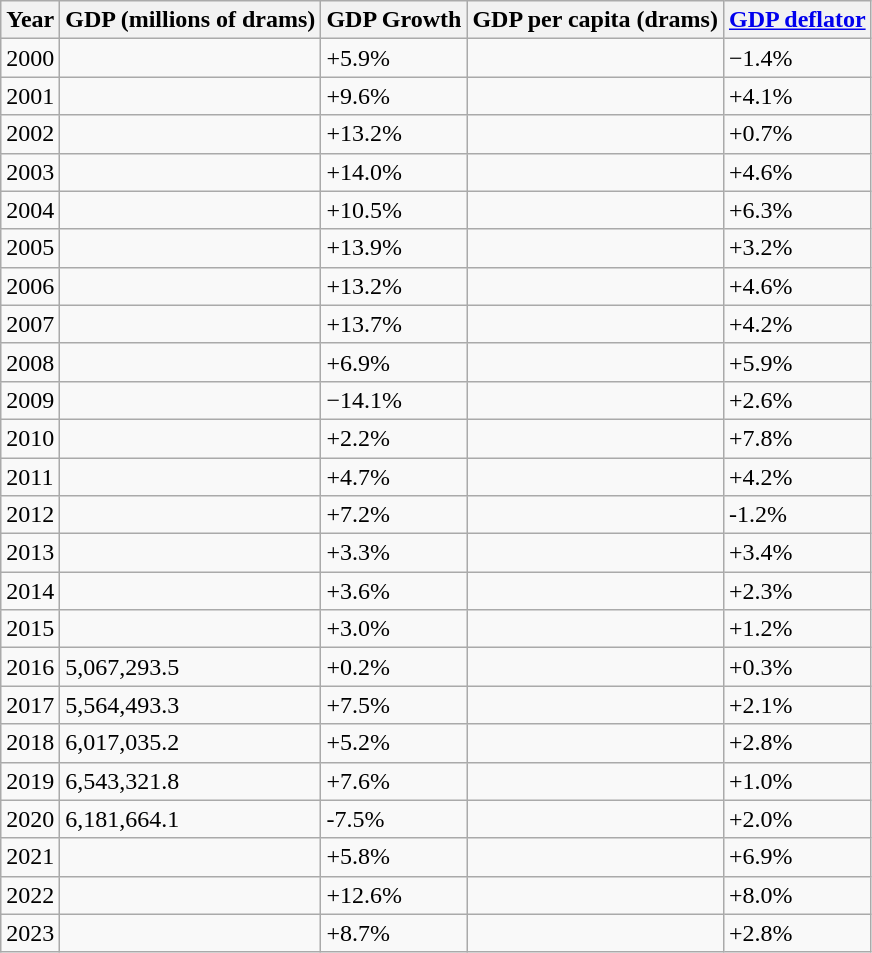<table class="wikitable sortable">
<tr>
<th>Year</th>
<th>GDP (millions of drams)</th>
<th>GDP Growth</th>
<th>GDP per capita (drams)</th>
<th><a href='#'>GDP deflator</a></th>
</tr>
<tr>
<td>2000</td>
<td></td>
<td>+5.9%</td>
<td></td>
<td>−1.4%</td>
</tr>
<tr>
<td>2001</td>
<td></td>
<td>+9.6%</td>
<td></td>
<td>+4.1%</td>
</tr>
<tr>
<td>2002</td>
<td></td>
<td>+13.2%</td>
<td></td>
<td>+0.7%</td>
</tr>
<tr>
<td>2003</td>
<td></td>
<td>+14.0%</td>
<td></td>
<td>+4.6%</td>
</tr>
<tr>
<td>2004</td>
<td></td>
<td>+10.5%</td>
<td></td>
<td>+6.3%</td>
</tr>
<tr>
<td>2005</td>
<td></td>
<td>+13.9%</td>
<td></td>
<td>+3.2%</td>
</tr>
<tr>
<td>2006</td>
<td></td>
<td>+13.2%</td>
<td></td>
<td>+4.6%</td>
</tr>
<tr>
<td>2007</td>
<td></td>
<td>+13.7%</td>
<td></td>
<td>+4.2%</td>
</tr>
<tr>
<td>2008</td>
<td></td>
<td>+6.9%</td>
<td></td>
<td>+5.9%</td>
</tr>
<tr>
<td>2009</td>
<td></td>
<td>−14.1%</td>
<td></td>
<td>+2.6%</td>
</tr>
<tr>
<td>2010</td>
<td></td>
<td>+2.2%</td>
<td></td>
<td>+7.8%</td>
</tr>
<tr>
<td>2011</td>
<td></td>
<td>+4.7%</td>
<td></td>
<td>+4.2%</td>
</tr>
<tr>
<td>2012</td>
<td></td>
<td>+7.2%</td>
<td></td>
<td>-1.2%</td>
</tr>
<tr>
<td>2013</td>
<td></td>
<td>+3.3%</td>
<td></td>
<td>+3.4%</td>
</tr>
<tr>
<td>2014</td>
<td></td>
<td>+3.6%</td>
<td></td>
<td>+2.3%</td>
</tr>
<tr>
<td>2015</td>
<td></td>
<td>+3.0%</td>
<td></td>
<td>+1.2%</td>
</tr>
<tr>
<td>2016</td>
<td>5,067,293.5</td>
<td>+0.2%</td>
<td></td>
<td>+0.3%</td>
</tr>
<tr>
<td>2017</td>
<td>5,564,493.3</td>
<td>+7.5%</td>
<td></td>
<td>+2.1%</td>
</tr>
<tr>
<td>2018</td>
<td>6,017,035.2</td>
<td>+5.2%</td>
<td></td>
<td>+2.8%</td>
</tr>
<tr>
<td>2019</td>
<td>6,543,321.8</td>
<td>+7.6%</td>
<td></td>
<td>+1.0%</td>
</tr>
<tr>
<td>2020</td>
<td>6,181,664.1</td>
<td>-7.5%</td>
<td></td>
<td>+2.0%</td>
</tr>
<tr>
<td>2021</td>
<td></td>
<td>+5.8%</td>
<td></td>
<td>+6.9%</td>
</tr>
<tr>
<td>2022</td>
<td></td>
<td>+12.6%</td>
<td></td>
<td>+8.0%</td>
</tr>
<tr>
<td>2023</td>
<td></td>
<td>+8.7%</td>
<td></td>
<td>+2.8%</td>
</tr>
</table>
